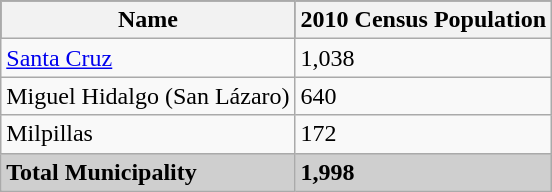<table class="wikitable">
<tr style="background:#000000; color:black;">
<th><strong>Name</strong></th>
<th><strong>2010 Census Population</strong></th>
</tr>
<tr>
<td><a href='#'>Santa Cruz</a></td>
<td>1,038</td>
</tr>
<tr>
<td>Miguel Hidalgo (San Lázaro)</td>
<td>640</td>
</tr>
<tr>
<td>Milpillas</td>
<td>172</td>
</tr>
<tr style="background:#CFCFCF;">
<td><strong>Total Municipality</strong></td>
<td><strong>1,998</strong></td>
</tr>
</table>
